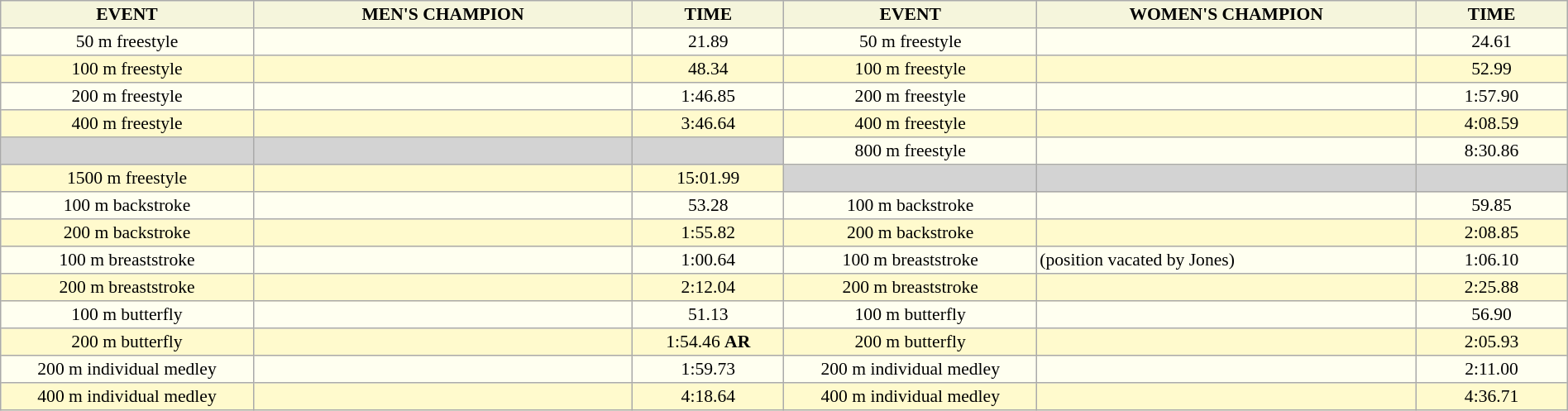<table border=1 align=center width=100% cellpadding=2 cellspacing=2 style="background: ivory; font-size: 90%; border: 1px #aaaaaa solid; border-collapse: collapse; clear:center">
<tr style="background:beige">
<th width=10%>EVENT</th>
<th width=15%>MEN'S CHAMPION</th>
<th width=6%>TIME</th>
<th width=10%>EVENT</th>
<th width=15%>WOMEN'S CHAMPION</th>
<th width=6%>TIME</th>
</tr>
<tr>
<td align="center">50 m freestyle</td>
<td></td>
<td align="center">21.89</td>
<td align="center">50 m freestyle</td>
<td></td>
<td align="center">24.61</td>
</tr>
<tr style="background:lemonchiffon">
<td align="center">100 m freestyle</td>
<td></td>
<td align="center">48.34</td>
<td align="center">100 m freestyle</td>
<td></td>
<td align="center">52.99</td>
</tr>
<tr>
<td align="center">200 m freestyle</td>
<td></td>
<td align="center">1:46.85</td>
<td align="center">200 m freestyle</td>
<td></td>
<td align="center">1:57.90</td>
</tr>
<tr style="background:lemonchiffon">
<td align="center">400 m freestyle</td>
<td></td>
<td align="center">3:46.64</td>
<td align="center">400 m freestyle</td>
<td></td>
<td align="center">4:08.59</td>
</tr>
<tr>
<td style="background:#D3D3D3"></td>
<td style="background:#D3D3D3"></td>
<td style="background:#D3D3D3"></td>
<td align="center">800 m freestyle</td>
<td></td>
<td align="center">8:30.86</td>
</tr>
<tr style="background:lemonchiffon">
<td align="center">1500 m freestyle</td>
<td></td>
<td align="center">15:01.99</td>
<td style="background:#D3D3D3"></td>
<td style="background:#D3D3D3"></td>
<td style="background:#D3D3D3"></td>
</tr>
<tr>
<td align="center">100 m backstroke</td>
<td></td>
<td align="center">53.28</td>
<td align="center">100 m backstroke</td>
<td></td>
<td align="center">59.85</td>
</tr>
<tr style="background:lemonchiffon">
<td align="center">200 m backstroke</td>
<td></td>
<td align="center">1:55.82</td>
<td align="center">200 m backstroke</td>
<td></td>
<td align="center">2:08.85</td>
</tr>
<tr>
<td align="center">100 m breaststroke</td>
<td></td>
<td align="center">1:00.64</td>
<td align="center">100 m breaststroke</td>
<td> (position vacated by Jones)</td>
<td align="center">1:06.10</td>
</tr>
<tr style="background:lemonchiffon">
<td align="center">200 m breaststroke</td>
<td></td>
<td align="center">2:12.04</td>
<td align="center">200 m breaststroke</td>
<td></td>
<td align="center">2:25.88</td>
</tr>
<tr>
<td align="center">100 m butterfly</td>
<td></td>
<td align="center">51.13</td>
<td align="center">100 m butterfly</td>
<td></td>
<td align="center">56.90</td>
</tr>
<tr style="background:lemonchiffon">
<td align="center">200 m butterfly</td>
<td></td>
<td align="center">1:54.46 <strong>AR</strong></td>
<td align="center">200 m butterfly</td>
<td></td>
<td align="center">2:05.93</td>
</tr>
<tr>
<td align="center">200 m individual medley</td>
<td></td>
<td align="center">1:59.73</td>
<td align="center">200 m individual medley</td>
<td></td>
<td align="center">2:11.00</td>
</tr>
<tr style="background:lemonchiffon">
<td align="center">400 m individual medley</td>
<td></td>
<td align="center">4:18.64</td>
<td align="center">400 m individual medley</td>
<td></td>
<td align="center">4:36.71</td>
</tr>
</table>
